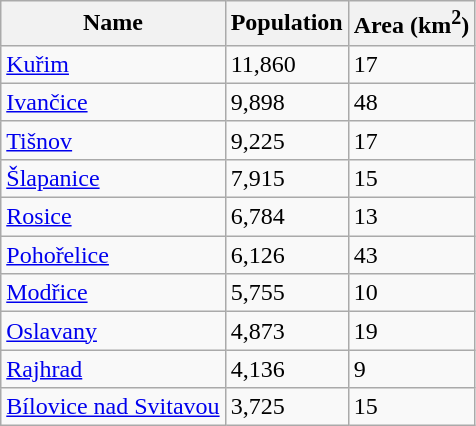<table class="wikitable sortable">
<tr>
<th>Name</th>
<th>Population</th>
<th>Area (km<sup>2</sup>)</th>
</tr>
<tr>
<td><a href='#'>Kuřim</a></td>
<td>11,860</td>
<td>17</td>
</tr>
<tr>
<td><a href='#'>Ivančice</a></td>
<td>9,898</td>
<td>48</td>
</tr>
<tr>
<td><a href='#'>Tišnov</a></td>
<td>9,225</td>
<td>17</td>
</tr>
<tr>
<td><a href='#'>Šlapanice</a></td>
<td>7,915</td>
<td>15</td>
</tr>
<tr>
<td><a href='#'>Rosice</a></td>
<td>6,784</td>
<td>13</td>
</tr>
<tr>
<td><a href='#'>Pohořelice</a></td>
<td>6,126</td>
<td>43</td>
</tr>
<tr>
<td><a href='#'>Modřice</a></td>
<td>5,755</td>
<td>10</td>
</tr>
<tr>
<td><a href='#'>Oslavany</a></td>
<td>4,873</td>
<td>19</td>
</tr>
<tr>
<td><a href='#'>Rajhrad</a></td>
<td>4,136</td>
<td>9</td>
</tr>
<tr>
<td><a href='#'>Bílovice nad Svitavou</a></td>
<td>3,725</td>
<td>15</td>
</tr>
</table>
